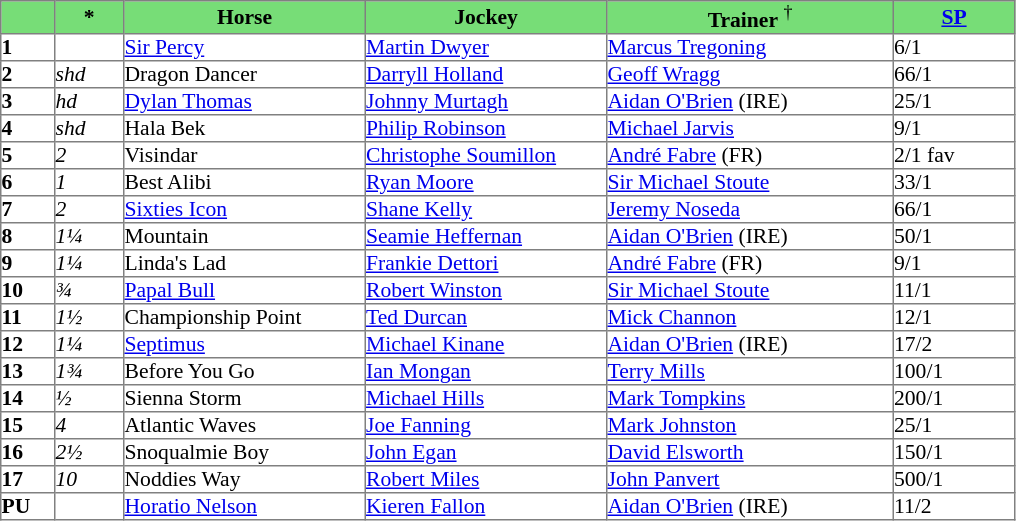<table border="1" cellpadding="0" style="border-collapse: collapse; font-size:90%">
<tr bgcolor="#77dd77" align="center">
<td width="35px"></td>
<td width="45px"><strong>*</strong></td>
<td width="160px"><strong>Horse</strong></td>
<td width="160px"><strong>Jockey</strong></td>
<td width="190px"><strong>Trainer</strong> <sup>†</sup></td>
<td width="80px"><strong><a href='#'>SP</a></strong></td>
</tr>
<tr>
<td><strong>1</strong></td>
<td></td>
<td><a href='#'>Sir Percy</a></td>
<td><a href='#'>Martin Dwyer</a></td>
<td><a href='#'>Marcus Tregoning</a></td>
<td>6/1</td>
</tr>
<tr>
<td><strong>2</strong></td>
<td><em>shd</em></td>
<td>Dragon Dancer</td>
<td><a href='#'>Darryll Holland</a></td>
<td><a href='#'>Geoff Wragg</a></td>
<td>66/1</td>
</tr>
<tr>
<td><strong>3</strong></td>
<td><em>hd</em></td>
<td><a href='#'>Dylan Thomas</a></td>
<td><a href='#'>Johnny Murtagh</a></td>
<td><a href='#'>Aidan O'Brien</a> (IRE)</td>
<td>25/1</td>
</tr>
<tr>
<td><strong>4</strong></td>
<td><em>shd</em></td>
<td>Hala Bek</td>
<td><a href='#'>Philip Robinson</a></td>
<td><a href='#'>Michael Jarvis</a></td>
<td>9/1</td>
</tr>
<tr>
<td><strong>5</strong></td>
<td><em>2</em></td>
<td>Visindar</td>
<td><a href='#'>Christophe Soumillon</a></td>
<td><a href='#'>André Fabre</a> (FR)</td>
<td>2/1 fav</td>
</tr>
<tr>
<td><strong>6</strong></td>
<td><em>1</em></td>
<td>Best Alibi</td>
<td><a href='#'>Ryan Moore</a></td>
<td><a href='#'>Sir Michael Stoute</a></td>
<td>33/1</td>
</tr>
<tr>
<td><strong>7</strong></td>
<td><em>2</em></td>
<td><a href='#'>Sixties Icon</a></td>
<td><a href='#'>Shane Kelly</a></td>
<td><a href='#'>Jeremy Noseda</a></td>
<td>66/1</td>
</tr>
<tr>
<td><strong>8</strong></td>
<td><em>1¼</em></td>
<td>Mountain</td>
<td><a href='#'>Seamie Heffernan</a></td>
<td><a href='#'>Aidan O'Brien</a> (IRE)</td>
<td>50/1</td>
</tr>
<tr>
<td><strong>9</strong></td>
<td><em>1¼</em></td>
<td>Linda's Lad</td>
<td><a href='#'>Frankie Dettori</a></td>
<td><a href='#'>André Fabre</a> (FR)</td>
<td>9/1</td>
</tr>
<tr>
<td><strong>10</strong></td>
<td><em>¾</em></td>
<td><a href='#'>Papal Bull</a></td>
<td><a href='#'>Robert Winston</a></td>
<td><a href='#'>Sir Michael Stoute</a></td>
<td>11/1</td>
</tr>
<tr>
<td><strong>11</strong></td>
<td><em>1½</em></td>
<td>Championship Point</td>
<td><a href='#'>Ted Durcan</a></td>
<td><a href='#'>Mick Channon</a></td>
<td>12/1</td>
</tr>
<tr>
<td><strong>12</strong></td>
<td><em>1¼</em></td>
<td><a href='#'>Septimus</a></td>
<td><a href='#'>Michael Kinane</a></td>
<td><a href='#'>Aidan O'Brien</a> (IRE)</td>
<td>17/2</td>
</tr>
<tr>
<td><strong>13</strong></td>
<td><em>1¾</em></td>
<td>Before You Go</td>
<td><a href='#'>Ian Mongan</a></td>
<td><a href='#'>Terry Mills</a></td>
<td>100/1</td>
</tr>
<tr>
<td><strong>14</strong></td>
<td><em>½</em></td>
<td>Sienna Storm</td>
<td><a href='#'>Michael Hills</a></td>
<td><a href='#'>Mark Tompkins</a></td>
<td>200/1</td>
</tr>
<tr>
<td><strong>15</strong></td>
<td><em>4</em></td>
<td>Atlantic Waves</td>
<td><a href='#'>Joe Fanning</a></td>
<td><a href='#'>Mark Johnston</a></td>
<td>25/1</td>
</tr>
<tr>
<td><strong>16</strong></td>
<td><em>2½</em></td>
<td>Snoqualmie Boy</td>
<td><a href='#'>John Egan</a></td>
<td><a href='#'>David Elsworth</a></td>
<td>150/1</td>
</tr>
<tr>
<td><strong>17</strong></td>
<td><em>10</em></td>
<td>Noddies Way</td>
<td><a href='#'>Robert Miles</a></td>
<td><a href='#'>John Panvert</a></td>
<td>500/1</td>
</tr>
<tr>
<td><strong>PU</strong></td>
<td></td>
<td><a href='#'>Horatio Nelson</a></td>
<td><a href='#'>Kieren Fallon</a></td>
<td><a href='#'>Aidan O'Brien</a> (IRE)</td>
<td>11/2</td>
</tr>
</table>
